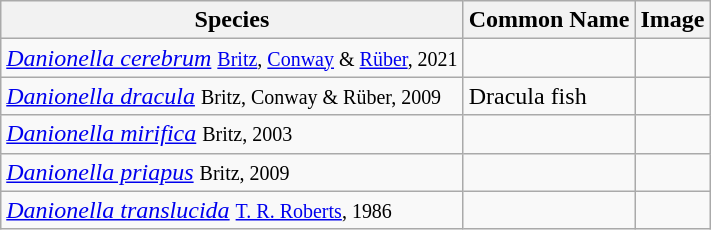<table class="wikitable">
<tr>
<th>Species</th>
<th>Common Name</th>
<th>Image</th>
</tr>
<tr>
<td><em><a href='#'>Danionella cerebrum</a></em> <small><a href='#'>Britz</a>, <a href='#'>Conway</a> & <a href='#'>Rüber</a>, 2021</small></td>
<td></td>
<td></td>
</tr>
<tr>
<td><em><a href='#'>Danionella dracula</a></em> <small>Britz, Conway & Rüber, 2009</small></td>
<td>Dracula fish</td>
<td></td>
</tr>
<tr>
<td><em><a href='#'>Danionella mirifica</a></em> <small>Britz, 2003</small></td>
<td></td>
<td></td>
</tr>
<tr>
<td><em><a href='#'>Danionella priapus</a></em> <small>Britz, 2009</small></td>
<td></td>
<td></td>
</tr>
<tr>
<td><em><a href='#'>Danionella translucida</a></em> <small><a href='#'>T. R. Roberts</a>, 1986</small></td>
<td></td>
<td></td>
</tr>
</table>
